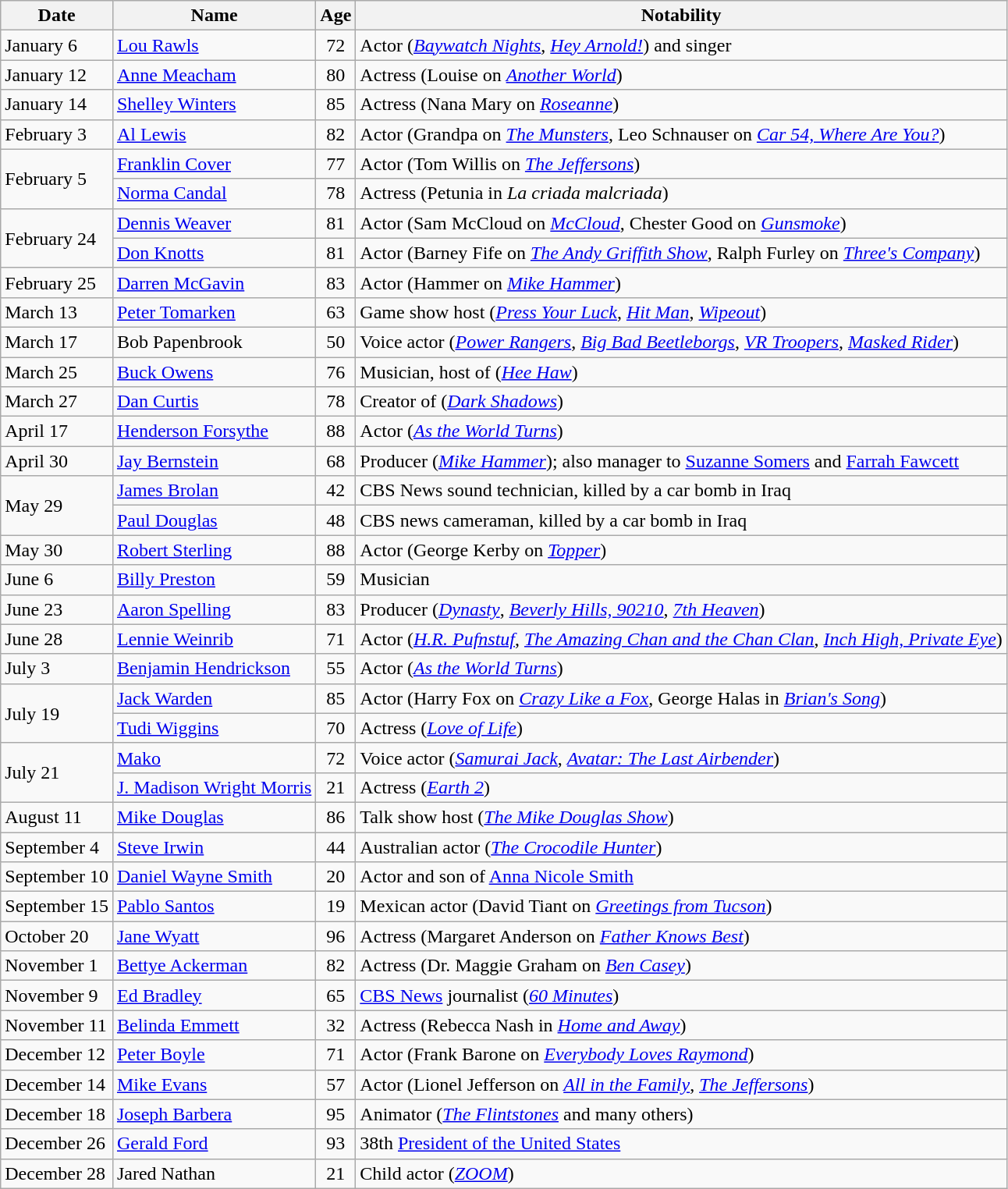<table class="wikitable sortable">
<tr ">
<th>Date</th>
<th>Name</th>
<th>Age</th>
<th class="unsortable">Notability</th>
</tr>
<tr>
<td>January 6</td>
<td><a href='#'>Lou Rawls</a></td>
<td style="text-align:center;">72</td>
<td>Actor (<em><a href='#'>Baywatch Nights</a></em>, <em><a href='#'>Hey Arnold!</a></em>) and singer</td>
</tr>
<tr>
<td>January 12</td>
<td><a href='#'>Anne Meacham</a></td>
<td style="text-align:center;">80</td>
<td>Actress (Louise on <em><a href='#'>Another World</a></em>)</td>
</tr>
<tr>
<td>January 14</td>
<td><a href='#'>Shelley Winters</a></td>
<td style="text-align:center;">85</td>
<td>Actress (Nana Mary on <em><a href='#'>Roseanne</a></em>)</td>
</tr>
<tr>
<td>February 3</td>
<td><a href='#'>Al Lewis</a></td>
<td style="text-align:center;">82</td>
<td>Actor (Grandpa on <em><a href='#'>The Munsters</a></em>, Leo Schnauser on <em><a href='#'>Car 54, Where Are You?</a></em>)</td>
</tr>
<tr>
<td rowspan="2">February 5</td>
<td><a href='#'>Franklin Cover</a></td>
<td style="text-align:center;">77</td>
<td>Actor (Tom Willis on <em><a href='#'>The Jeffersons</a></em>)</td>
</tr>
<tr>
<td><a href='#'>Norma Candal</a></td>
<td style="text-align:center;">78</td>
<td>Actress (Petunia in <em>La criada malcriada</em>)</td>
</tr>
<tr>
<td rowspan="2">February 24</td>
<td><a href='#'>Dennis Weaver</a></td>
<td style="text-align:center;">81</td>
<td>Actor (Sam McCloud on <em><a href='#'>McCloud</a></em>, Chester Good on <em><a href='#'>Gunsmoke</a></em>)</td>
</tr>
<tr>
<td><a href='#'>Don Knotts</a></td>
<td style="text-align:center;">81</td>
<td>Actor (Barney Fife on <em><a href='#'>The Andy Griffith Show</a></em>, Ralph Furley on <em><a href='#'>Three's Company</a></em>)</td>
</tr>
<tr>
<td>February 25</td>
<td><a href='#'>Darren McGavin</a></td>
<td style="text-align:center;">83</td>
<td>Actor (Hammer on <em><a href='#'>Mike Hammer</a></em>)</td>
</tr>
<tr>
<td>March 13</td>
<td><a href='#'>Peter Tomarken</a></td>
<td style="text-align:center;">63</td>
<td>Game show host (<em><a href='#'>Press Your Luck</a></em>, <em><a href='#'>Hit Man</a></em>, <em><a href='#'>Wipeout</a></em>)</td>
</tr>
<tr>
<td>March 17</td>
<td>Bob Papenbrook</td>
<td style="text-align:center;">50</td>
<td>Voice actor (<em><a href='#'>Power Rangers</a></em>, <em><a href='#'>Big Bad Beetleborgs</a></em>, <em><a href='#'>VR Troopers</a></em>, <em><a href='#'>Masked Rider</a></em>)</td>
</tr>
<tr>
<td>March 25</td>
<td><a href='#'>Buck Owens</a></td>
<td style="text-align:center;">76</td>
<td>Musician, host of (<em><a href='#'>Hee Haw</a></em>)</td>
</tr>
<tr>
<td>March 27</td>
<td><a href='#'>Dan Curtis</a></td>
<td style="text-align:center;">78</td>
<td>Creator of (<em><a href='#'>Dark Shadows</a></em>)</td>
</tr>
<tr>
<td>April 17</td>
<td><a href='#'>Henderson Forsythe</a></td>
<td style="text-align:center;">88</td>
<td>Actor (<em><a href='#'>As the World Turns</a></em>)</td>
</tr>
<tr>
<td>April 30</td>
<td><a href='#'>Jay Bernstein</a></td>
<td style="text-align:center;">68</td>
<td>Producer (<em><a href='#'>Mike Hammer</a></em>); also manager to <a href='#'>Suzanne Somers</a> and <a href='#'>Farrah Fawcett</a></td>
</tr>
<tr>
<td rowspan="2">May 29</td>
<td><a href='#'>James Brolan</a></td>
<td style="text-align:center;">42</td>
<td>CBS News sound technician, killed by a car bomb in Iraq</td>
</tr>
<tr>
<td><a href='#'>Paul Douglas</a></td>
<td style="text-align:center;">48</td>
<td>CBS news cameraman, killed by a car bomb in Iraq</td>
</tr>
<tr>
<td>May 30</td>
<td><a href='#'>Robert Sterling</a></td>
<td style="text-align:center;">88</td>
<td>Actor (George Kerby on <em><a href='#'>Topper</a></em>)</td>
</tr>
<tr>
<td>June 6</td>
<td><a href='#'>Billy Preston</a></td>
<td style="text-align:center;">59</td>
<td>Musician</td>
</tr>
<tr>
<td>June 23</td>
<td><a href='#'>Aaron Spelling</a></td>
<td style="text-align:center;">83</td>
<td>Producer (<em><a href='#'>Dynasty</a></em>, <em><a href='#'>Beverly Hills, 90210</a></em>, <em><a href='#'>7th Heaven</a></em>)</td>
</tr>
<tr>
<td>June 28</td>
<td><a href='#'>Lennie Weinrib</a></td>
<td style="text-align:center;">71</td>
<td>Actor (<em><a href='#'>H.R. Pufnstuf</a></em>, <em><a href='#'>The Amazing Chan and the Chan Clan</a></em>, <em><a href='#'>Inch High, Private Eye</a></em>)</td>
</tr>
<tr>
<td>July 3</td>
<td><a href='#'>Benjamin Hendrickson</a></td>
<td style="text-align:center;">55</td>
<td>Actor (<em><a href='#'>As the World Turns</a></em>)</td>
</tr>
<tr>
<td rowspan="2">July 19</td>
<td><a href='#'>Jack Warden</a></td>
<td style="text-align:center;">85</td>
<td>Actor (Harry Fox on <em><a href='#'>Crazy Like a Fox</a></em>, George Halas in <em><a href='#'>Brian's Song</a></em>)</td>
</tr>
<tr>
<td><a href='#'>Tudi Wiggins</a></td>
<td style="text-align:center;">70</td>
<td>Actress (<em><a href='#'>Love of Life</a></em>)</td>
</tr>
<tr>
<td rowspan="2">July 21</td>
<td><a href='#'>Mako</a></td>
<td style="text-align:center;">72</td>
<td>Voice actor (<em><a href='#'>Samurai Jack</a></em>, <em><a href='#'>Avatar: The Last Airbender</a></em>)</td>
</tr>
<tr>
<td><a href='#'>J. Madison Wright Morris</a></td>
<td style="text-align:center;">21</td>
<td>Actress (<em><a href='#'>Earth 2</a></em>)</td>
</tr>
<tr>
<td>August 11</td>
<td><a href='#'>Mike Douglas</a></td>
<td style="text-align:center;">86</td>
<td>Talk show host (<em><a href='#'>The Mike Douglas Show</a></em>)</td>
</tr>
<tr>
<td>September 4</td>
<td><a href='#'>Steve Irwin</a></td>
<td style="text-align:center;">44</td>
<td>Australian actor (<em><a href='#'>The Crocodile Hunter</a></em>)</td>
</tr>
<tr>
<td>September 10</td>
<td><a href='#'>Daniel Wayne Smith</a></td>
<td style="text-align:center;">20</td>
<td>Actor and son of <a href='#'>Anna Nicole Smith</a></td>
</tr>
<tr>
<td>September 15</td>
<td><a href='#'>Pablo Santos</a></td>
<td style="text-align:center;">19</td>
<td>Mexican actor (David Tiant on <em><a href='#'>Greetings from Tucson</a></em>)</td>
</tr>
<tr>
<td>October 20</td>
<td><a href='#'>Jane Wyatt</a></td>
<td style="text-align:center;">96</td>
<td>Actress (Margaret Anderson on <em><a href='#'>Father Knows Best</a></em>)</td>
</tr>
<tr>
<td>November 1</td>
<td><a href='#'>Bettye Ackerman</a></td>
<td style="text-align:center;">82</td>
<td>Actress (Dr. Maggie Graham on <em><a href='#'>Ben Casey</a></em>)</td>
</tr>
<tr>
<td>November 9</td>
<td><a href='#'>Ed Bradley</a></td>
<td style="text-align:center;">65</td>
<td><a href='#'>CBS News</a> journalist (<em><a href='#'>60 Minutes</a></em>)</td>
</tr>
<tr>
<td>November 11</td>
<td><a href='#'>Belinda Emmett</a></td>
<td style="text-align:center;">32</td>
<td>Actress (Rebecca Nash in <em><a href='#'>Home and Away</a></em>)</td>
</tr>
<tr>
<td>December 12</td>
<td><a href='#'>Peter Boyle</a></td>
<td style="text-align:center;">71</td>
<td>Actor (Frank Barone on <em><a href='#'>Everybody Loves Raymond</a></em>)</td>
</tr>
<tr>
<td>December 14</td>
<td><a href='#'>Mike Evans</a></td>
<td style="text-align:center;">57</td>
<td>Actor (Lionel Jefferson on <em><a href='#'>All in the Family</a></em>, <em><a href='#'>The Jeffersons</a></em>)</td>
</tr>
<tr>
<td>December 18</td>
<td><a href='#'>Joseph Barbera</a></td>
<td style="text-align:center;">95</td>
<td>Animator (<em><a href='#'>The Flintstones</a></em> and many others)</td>
</tr>
<tr>
<td>December 26</td>
<td><a href='#'>Gerald Ford</a></td>
<td style="text-align:center;">93</td>
<td>38th <a href='#'>President of the United States</a></td>
</tr>
<tr>
<td>December 28</td>
<td>Jared Nathan</td>
<td style="text-align:center;">21</td>
<td>Child actor (<em><a href='#'>ZOOM</a></em>)</td>
</tr>
</table>
